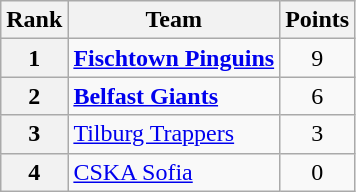<table class="wikitable" style="text-align: center;">
<tr>
<th>Rank</th>
<th>Team</th>
<th>Points</th>
</tr>
<tr>
<th>1</th>
<td style="text-align: left;"> <strong><a href='#'>Fischtown Pinguins</a></strong></td>
<td>9</td>
</tr>
<tr>
<th>2</th>
<td style="text-align: left;"> <strong><a href='#'>Belfast Giants</a></strong></td>
<td>6</td>
</tr>
<tr>
<th>3</th>
<td style="text-align: left;"> <a href='#'>Tilburg Trappers</a></td>
<td>3</td>
</tr>
<tr>
<th>4</th>
<td style="text-align: left;"> <a href='#'>CSKA Sofia</a></td>
<td>0</td>
</tr>
</table>
